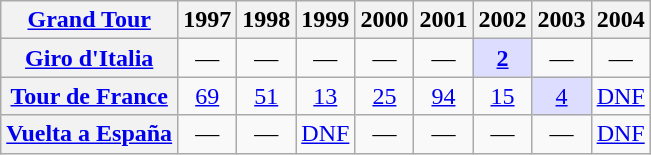<table class="wikitable plainrowheaders">
<tr>
<th scope="col"><a href='#'>Grand Tour</a></th>
<th scope="col">1997</th>
<th scope="col">1998</th>
<th scope="col">1999</th>
<th scope="col">2000</th>
<th scope="col">2001</th>
<th scope="col">2002</th>
<th scope="col">2003</th>
<th scope="col">2004</th>
</tr>
<tr style="text-align:center;">
<th scope="row"><a href='#'>Giro d'Italia</a></th>
<td>—</td>
<td>—</td>
<td>—</td>
<td>—</td>
<td>—</td>
<td align="center" style="background:#ddddff;"><strong><a href='#'>2</a></strong></td>
<td>—</td>
<td>—</td>
</tr>
<tr style="text-align:center;">
<th scope="row"><a href='#'>Tour de France</a></th>
<td><a href='#'>69</a></td>
<td><a href='#'>51</a></td>
<td><a href='#'>13</a></td>
<td><a href='#'>25</a></td>
<td><a href='#'>94</a></td>
<td><a href='#'>15</a></td>
<td align="center" style="background:#ddddff;"><a href='#'>4</a></td>
<td><a href='#'>DNF</a></td>
</tr>
<tr style="text-align:center;">
<th scope="row"><a href='#'>Vuelta a España</a></th>
<td>—</td>
<td>—</td>
<td><a href='#'>DNF</a></td>
<td>—</td>
<td>—</td>
<td>—</td>
<td>—</td>
<td><a href='#'>DNF</a></td>
</tr>
</table>
